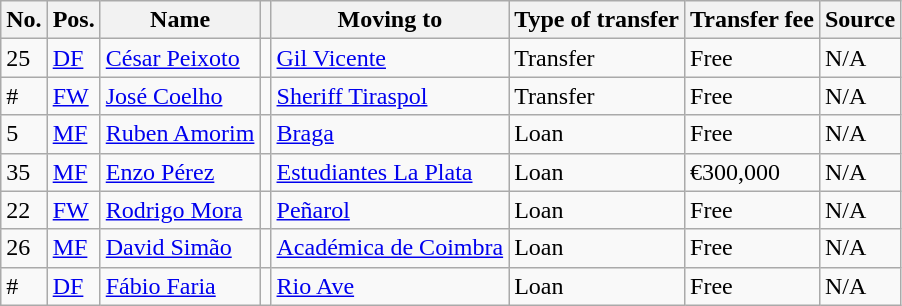<table class="wikitable sortable">
<tr>
<th>No.</th>
<th>Pos.</th>
<th>Name</th>
<th></th>
<th>Moving to</th>
<th>Type of transfer</th>
<th>Transfer fee</th>
<th>Source</th>
</tr>
<tr>
<td>25</td>
<td><a href='#'>DF</a></td>
<td> <a href='#'>César Peixoto</a></td>
<td></td>
<td> <a href='#'>Gil Vicente</a></td>
<td>Transfer</td>
<td>Free</td>
<td>N/A</td>
</tr>
<tr>
<td>#</td>
<td><a href='#'>FW</a></td>
<td> <a href='#'>José Coelho</a></td>
<td></td>
<td> <a href='#'>Sheriff Tiraspol</a></td>
<td>Transfer</td>
<td>Free</td>
<td>N/A</td>
</tr>
<tr>
<td>5</td>
<td><a href='#'>MF</a></td>
<td> <a href='#'>Ruben Amorim</a></td>
<td></td>
<td> <a href='#'>Braga</a></td>
<td>Loan</td>
<td>Free</td>
<td>N/A</td>
</tr>
<tr>
<td>35</td>
<td><a href='#'>MF</a></td>
<td> <a href='#'>Enzo Pérez</a></td>
<td></td>
<td> <a href='#'>Estudiantes La Plata</a></td>
<td>Loan</td>
<td>€300,000</td>
<td>N/A</td>
</tr>
<tr>
<td>22</td>
<td><a href='#'>FW</a></td>
<td> <a href='#'>Rodrigo Mora</a></td>
<td></td>
<td> <a href='#'>Peñarol</a></td>
<td>Loan</td>
<td>Free</td>
<td>N/A</td>
</tr>
<tr>
<td>26</td>
<td><a href='#'>MF</a></td>
<td> <a href='#'>David Simão</a></td>
<td></td>
<td> <a href='#'>Académica de Coimbra</a></td>
<td>Loan</td>
<td>Free</td>
<td>N/A</td>
</tr>
<tr>
<td>#</td>
<td><a href='#'>DF</a></td>
<td> <a href='#'>Fábio Faria</a></td>
<td></td>
<td> <a href='#'>Rio Ave</a></td>
<td>Loan</td>
<td>Free</td>
<td>N/A</td>
</tr>
</table>
